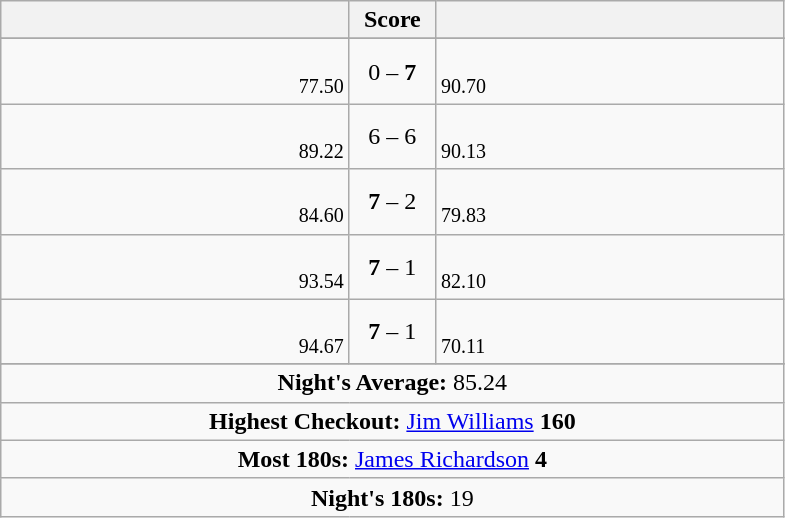<table class="wikitable" style="text-align:center">
<tr>
<th width="225"></th>
<th width="50">Score</th>
<th width="225"></th>
</tr>
<tr align="center">
</tr>
<tr align="left">
<td align="right"> <br> <small><span>77.50</span></small></td>
<td align="center">0 – <strong>7</strong></td>
<td> <br> <small><span>90.70</span></small></td>
</tr>
<tr align="left">
<td align="right"> <br> <small><span>89.22</span></small></td>
<td align="center">6 – 6</td>
<td> <br> <small><span>90.13</span></small></td>
</tr>
<tr align="left">
<td align="right"> <br> <small><span>84.60</span></small></td>
<td align="center"><strong>7</strong> – 2</td>
<td> <br> <small><span>79.83</span></small></td>
</tr>
<tr align="left">
<td align="right"> <br> <small><span>93.54</span></small></td>
<td align="center"><strong>7</strong> – 1</td>
<td> <br> <small><span>82.10</span></small></td>
</tr>
<tr align="left">
<td align="right"> <br> <small><span>94.67</span></small></td>
<td align="center"><strong>7</strong> – 1</td>
<td> <br> <small><span>70.11</span></small></td>
</tr>
<tr align="center">
</tr>
<tr align="center">
<td colspan="3"><strong>Night's Average:</strong> 85.24</td>
</tr>
<tr align="center">
<td colspan="3"><strong>Highest Checkout:</strong>  <a href='#'>Jim Williams</a> <strong>160</strong></td>
</tr>
<tr align="center">
<td colspan="3"><strong>Most 180s:</strong>  <a href='#'>James Richardson</a>  <strong>4</strong></td>
</tr>
<tr align="center">
<td colspan="3"><strong>Night's 180s:</strong> 19</td>
</tr>
</table>
